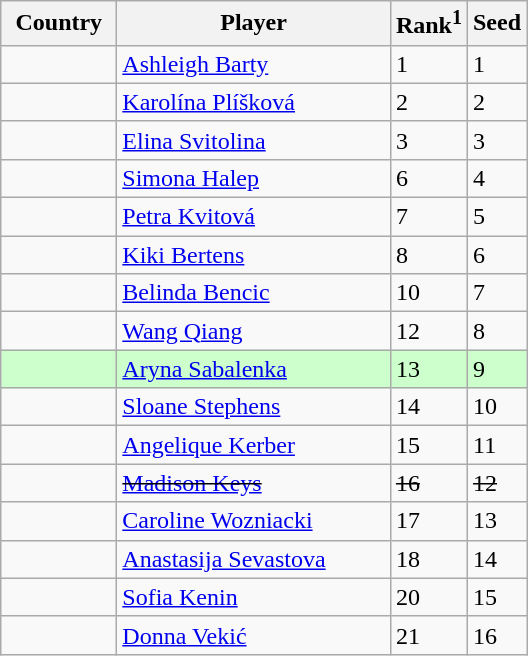<table class="sortable wikitable">
<tr>
<th style="width:70px;">Country</th>
<th style="width:175px;">Player</th>
<th>Rank<sup>1</sup></th>
<th>Seed</th>
</tr>
<tr>
<td></td>
<td><a href='#'>Ashleigh Barty</a></td>
<td>1</td>
<td>1</td>
</tr>
<tr>
<td></td>
<td><a href='#'>Karolína Plíšková</a></td>
<td>2</td>
<td>2</td>
</tr>
<tr>
<td></td>
<td><a href='#'>Elina Svitolina</a></td>
<td>3</td>
<td>3</td>
</tr>
<tr>
<td></td>
<td><a href='#'>Simona Halep</a></td>
<td>6</td>
<td>4</td>
</tr>
<tr>
<td></td>
<td><a href='#'>Petra Kvitová</a></td>
<td>7</td>
<td>5</td>
</tr>
<tr>
<td></td>
<td><a href='#'>Kiki Bertens</a></td>
<td>8</td>
<td>6</td>
</tr>
<tr>
<td></td>
<td><a href='#'>Belinda Bencic</a></td>
<td>10</td>
<td>7</td>
</tr>
<tr>
<td></td>
<td><a href='#'>Wang Qiang</a></td>
<td>12</td>
<td>8</td>
</tr>
<tr style="background:#cfc;">
<td></td>
<td><a href='#'>Aryna Sabalenka</a></td>
<td>13</td>
<td>9</td>
</tr>
<tr>
<td></td>
<td><a href='#'>Sloane Stephens</a></td>
<td>14</td>
<td>10</td>
</tr>
<tr>
<td></td>
<td><a href='#'>Angelique Kerber</a></td>
<td>15</td>
<td>11</td>
</tr>
<tr>
<td><s></s></td>
<td><s><a href='#'>Madison Keys</a></s></td>
<td><s>16</s></td>
<td><s>12</s></td>
</tr>
<tr>
<td></td>
<td><a href='#'>Caroline Wozniacki</a></td>
<td>17</td>
<td>13</td>
</tr>
<tr>
<td></td>
<td><a href='#'>Anastasija Sevastova</a></td>
<td>18</td>
<td>14</td>
</tr>
<tr>
<td></td>
<td><a href='#'>Sofia Kenin</a></td>
<td>20</td>
<td>15</td>
</tr>
<tr>
<td></td>
<td><a href='#'>Donna Vekić</a></td>
<td>21</td>
<td>16</td>
</tr>
</table>
